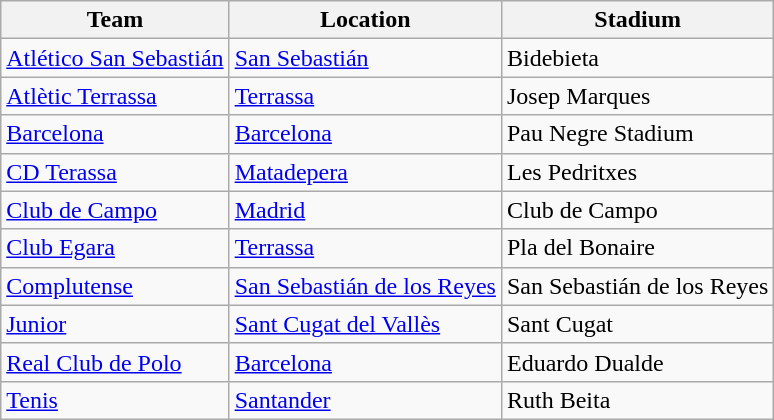<table class="wikitable sortable">
<tr>
<th>Team</th>
<th>Location</th>
<th>Stadium</th>
</tr>
<tr>
<td><a href='#'>Atlético San Sebastián</a></td>
<td><a href='#'>San Sebastián</a></td>
<td>Bidebieta</td>
</tr>
<tr>
<td><a href='#'>Atlètic Terrassa</a></td>
<td><a href='#'>Terrassa</a></td>
<td>Josep Marques</td>
</tr>
<tr>
<td><a href='#'>Barcelona</a></td>
<td><a href='#'>Barcelona</a></td>
<td>Pau Negre Stadium</td>
</tr>
<tr>
<td><a href='#'>CD Terassa</a></td>
<td><a href='#'>Matadepera</a></td>
<td>Les Pedritxes</td>
</tr>
<tr>
<td><a href='#'>Club de Campo</a></td>
<td><a href='#'>Madrid</a></td>
<td>Club de Campo</td>
</tr>
<tr>
<td><a href='#'>Club Egara</a></td>
<td><a href='#'>Terrassa</a></td>
<td>Pla del Bonaire</td>
</tr>
<tr>
<td><a href='#'>Complutense</a></td>
<td><a href='#'>San Sebastián de los Reyes</a></td>
<td>San Sebastián de los Reyes</td>
</tr>
<tr>
<td><a href='#'>Junior</a></td>
<td><a href='#'>Sant Cugat del Vallès</a></td>
<td>Sant Cugat</td>
</tr>
<tr>
<td><a href='#'>Real Club de Polo</a></td>
<td><a href='#'>Barcelona</a></td>
<td>Eduardo Dualde</td>
</tr>
<tr>
<td><a href='#'>Tenis</a></td>
<td><a href='#'>Santander</a></td>
<td>Ruth Beita</td>
</tr>
</table>
